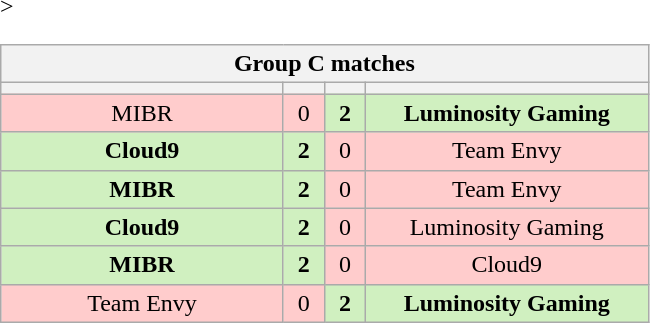<table class="wikitable" style="text-align: center">
<tr>
<th colspan=4>Group C matches</th>
</tr>
<tr <noinclude>>
<th width="181px"></th>
<th width="20px"></th>
<th width="20px"></th>
<th width="181px"></noinclude></th>
</tr>
<tr>
<td style="background: #FFCCCC;">MIBR</td>
<td style="background: #FFCCCC;">0</td>
<td style="background: #D0F0C0;"><strong>2</strong></td>
<td style="background: #D0F0C0;"><strong>Luminosity Gaming</strong></td>
</tr>
<tr>
<td style="background: #D0F0C0;"><strong>Cloud9</strong></td>
<td style="background: #D0F0C0;"><strong>2</strong></td>
<td style="background: #FFCCCC;">0</td>
<td style="background: #FFCCCC;">Team Envy</td>
</tr>
<tr>
<td style="background: #D0F0C0;"><strong>MIBR</strong></td>
<td style="background: #D0F0C0;"><strong>2</strong></td>
<td style="background: #FFCCCC;">0</td>
<td style="background: #FFCCCC;">Team Envy</td>
</tr>
<tr>
<td style="background: #D0F0C0;"><strong>Cloud9</strong></td>
<td style="background: #D0F0C0;"><strong>2</strong></td>
<td style="background: #FFCCCC;">0</td>
<td style="background: #FFCCCC;">Luminosity Gaming</td>
</tr>
<tr>
<td style="background: #D0F0C0;"><strong>MIBR</strong></td>
<td style="background: #D0F0C0;"><strong>2</strong></td>
<td style="background: #FFCCCC;">0</td>
<td style="background: #FFCCCC;">Cloud9</td>
</tr>
<tr>
<td style="background: #FFCCCC;">Team Envy</td>
<td style="background: #FFCCCC;">0</td>
<td style="background: #D0F0C0;"><strong>2</strong></td>
<td style="background: #D0F0C0;"><strong>Luminosity Gaming</strong></td>
</tr>
</table>
